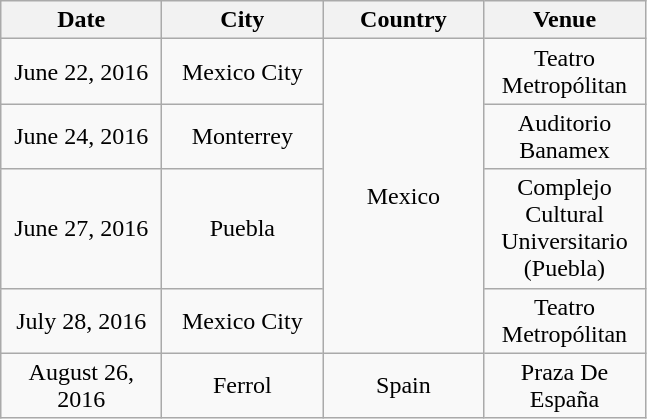<table class="wikitable" style="text-align:center">
<tr>
<th width="100">Date</th>
<th width="100">City</th>
<th width="100">Country</th>
<th width="100">Venue</th>
</tr>
<tr>
<td>June 22, 2016</td>
<td>Mexico City</td>
<td rowspan="4">Mexico</td>
<td>Teatro Metropólitan</td>
</tr>
<tr>
<td>June 24, 2016</td>
<td>Monterrey</td>
<td>Auditorio Banamex</td>
</tr>
<tr>
<td>June 27, 2016</td>
<td>Puebla</td>
<td>Complejo Cultural Universitario (Puebla)</td>
</tr>
<tr>
<td>July 28, 2016</td>
<td>Mexico City</td>
<td>Teatro Metropólitan</td>
</tr>
<tr>
<td>August 26, 2016</td>
<td>Ferrol</td>
<td>Spain</td>
<td>Praza De España</td>
</tr>
</table>
